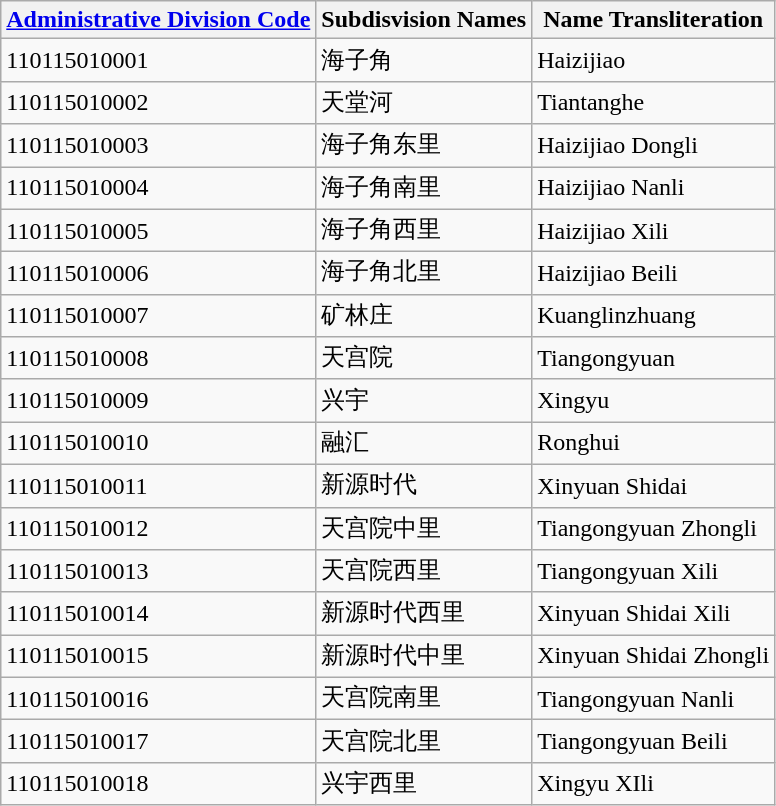<table class="wikitable sortable">
<tr>
<th><a href='#'>Administrative Division Code</a></th>
<th>Subdisvision Names</th>
<th>Name Transliteration</th>
</tr>
<tr>
<td>110115010001</td>
<td>海子角</td>
<td>Haizijiao</td>
</tr>
<tr>
<td>110115010002</td>
<td>天堂河</td>
<td>Tiantanghe</td>
</tr>
<tr>
<td>110115010003</td>
<td>海子角东里</td>
<td>Haizijiao Dongli</td>
</tr>
<tr>
<td>110115010004</td>
<td>海子角南里</td>
<td>Haizijiao Nanli</td>
</tr>
<tr>
<td>110115010005</td>
<td>海子角西里</td>
<td>Haizijiao Xili</td>
</tr>
<tr>
<td>110115010006</td>
<td>海子角北里</td>
<td>Haizijiao Beili</td>
</tr>
<tr>
<td>110115010007</td>
<td>矿林庄</td>
<td>Kuanglinzhuang</td>
</tr>
<tr>
<td>110115010008</td>
<td>天宫院</td>
<td>Tiangongyuan</td>
</tr>
<tr>
<td>110115010009</td>
<td>兴宇</td>
<td>Xingyu</td>
</tr>
<tr>
<td>110115010010</td>
<td>融汇</td>
<td>Ronghui</td>
</tr>
<tr>
<td>110115010011</td>
<td>新源时代</td>
<td>Xinyuan Shidai</td>
</tr>
<tr>
<td>110115010012</td>
<td>天宫院中里</td>
<td>Tiangongyuan Zhongli</td>
</tr>
<tr>
<td>110115010013</td>
<td>天宫院西里</td>
<td>Tiangongyuan Xili</td>
</tr>
<tr>
<td>110115010014</td>
<td>新源时代西里</td>
<td>Xinyuan Shidai Xili</td>
</tr>
<tr>
<td>110115010015</td>
<td>新源时代中里</td>
<td>Xinyuan Shidai Zhongli</td>
</tr>
<tr>
<td>110115010016</td>
<td>天宫院南里</td>
<td>Tiangongyuan Nanli</td>
</tr>
<tr>
<td>110115010017</td>
<td>天宫院北里</td>
<td>Tiangongyuan Beili</td>
</tr>
<tr>
<td>110115010018</td>
<td>兴宇西里</td>
<td>Xingyu XIli</td>
</tr>
</table>
